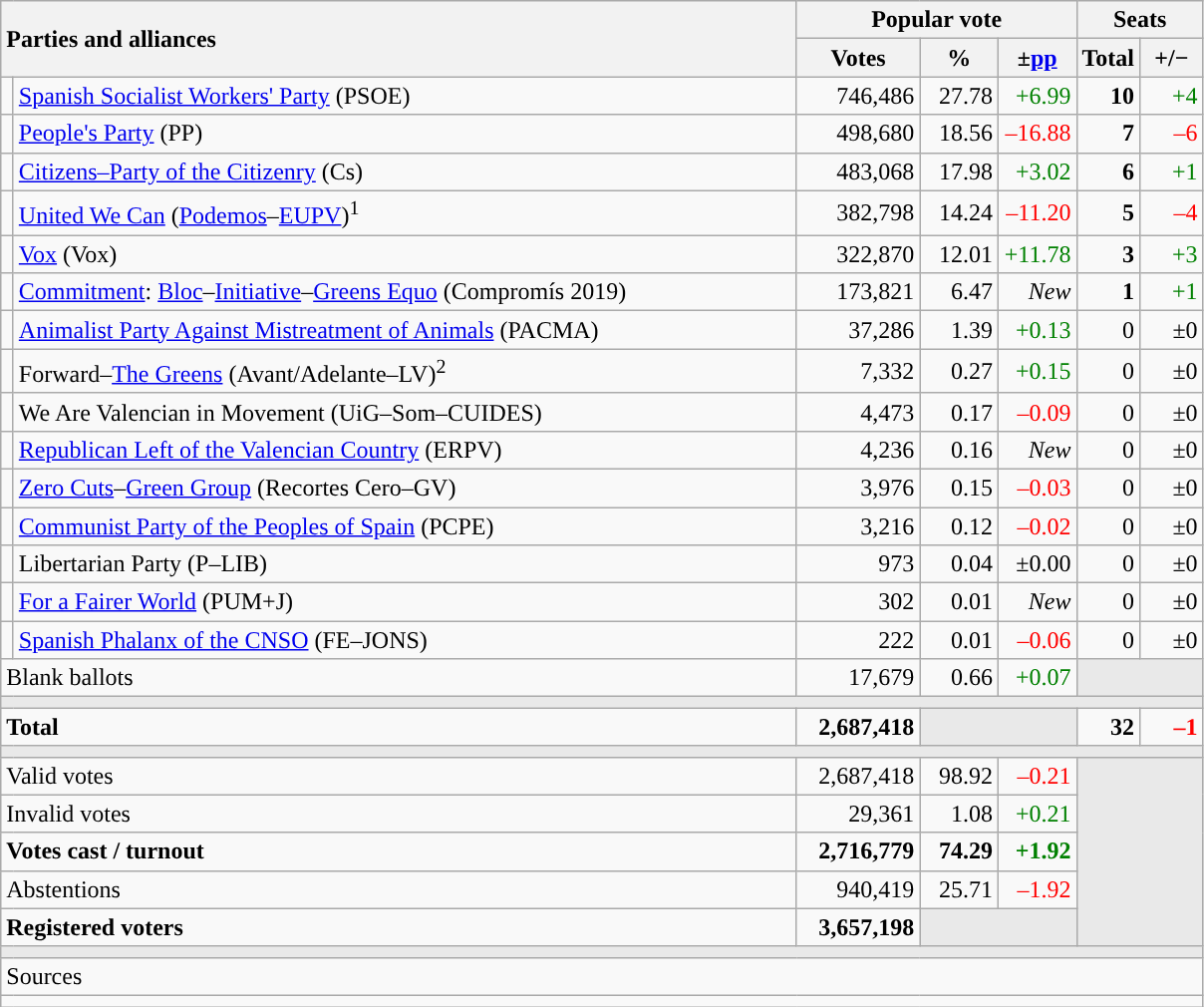<table class="wikitable" style="text-align:right;">
<tr>
<th style="text-align:left;" rowspan="2" colspan="2" width="525">Parties and alliances</th>
<th colspan="3">Popular vote</th>
<th colspan="2">Seats</th>
</tr>
<tr>
<th width="75">Votes</th>
<th width="45">%</th>
<th width="45">±<a href='#'>pp</a></th>
<th width="35">Total</th>
<th width="35">+/−</th>
</tr>
<tr>
<td width="1" style="color:inherit;background:"></td>
<td align="left"><a href='#'>Spanish Socialist Workers' Party</a> (PSOE)</td>
<td>746,486</td>
<td>27.78</td>
<td style="color:green;">+6.99</td>
<td><strong>10</strong></td>
<td style="color:green;">+4</td>
</tr>
<tr>
<td style="color:inherit;background:"></td>
<td align="left"><a href='#'>People's Party</a> (PP)</td>
<td>498,680</td>
<td>18.56</td>
<td style="color:red;">–16.88</td>
<td><strong>7</strong></td>
<td style="color:red;">–6</td>
</tr>
<tr>
<td style="color:inherit;background:"></td>
<td align="left"><a href='#'>Citizens–Party of the Citizenry</a> (Cs)</td>
<td>483,068</td>
<td>17.98</td>
<td style="color:green;">+3.02</td>
<td><strong>6</strong></td>
<td style="color:green;">+1</td>
</tr>
<tr>
<td style="color:inherit;background:"></td>
<td align="left"><a href='#'>United We Can</a> (<a href='#'>Podemos</a>–<a href='#'>EUPV</a>)<sup>1</sup></td>
<td>382,798</td>
<td>14.24</td>
<td style="color:red;">–11.20</td>
<td><strong>5</strong></td>
<td style="color:red;">–4</td>
</tr>
<tr>
<td style="color:inherit;background:"></td>
<td align="left"><a href='#'>Vox</a> (Vox)</td>
<td>322,870</td>
<td>12.01</td>
<td style="color:green;">+11.78</td>
<td><strong>3</strong></td>
<td style="color:green;">+3</td>
</tr>
<tr>
<td style="color:inherit;background:"></td>
<td align="left"><a href='#'>Commitment</a>: <a href='#'>Bloc</a>–<a href='#'>Initiative</a>–<a href='#'>Greens Equo</a> (Compromís 2019)</td>
<td>173,821</td>
<td>6.47</td>
<td><em>New</em></td>
<td><strong>1</strong></td>
<td style="color:green;">+1</td>
</tr>
<tr>
<td style="color:inherit;background:"></td>
<td align="left"><a href='#'>Animalist Party Against Mistreatment of Animals</a> (PACMA)</td>
<td>37,286</td>
<td>1.39</td>
<td style="color:green;">+0.13</td>
<td>0</td>
<td>±0</td>
</tr>
<tr>
<td style="color:inherit;background:"></td>
<td align="left">Forward–<a href='#'>The Greens</a> (Avant/Adelante–LV)<sup>2</sup></td>
<td>7,332</td>
<td>0.27</td>
<td style="color:green;">+0.15</td>
<td>0</td>
<td>±0</td>
</tr>
<tr>
<td style="color:inherit;background:"></td>
<td align="left">We Are Valencian in Movement (UiG–Som–CUIDES)</td>
<td>4,473</td>
<td>0.17</td>
<td style="color:red;">–0.09</td>
<td>0</td>
<td>±0</td>
</tr>
<tr>
<td style="color:inherit;background:"></td>
<td align="left"><a href='#'>Republican Left of the Valencian Country</a> (ERPV)</td>
<td>4,236</td>
<td>0.16</td>
<td><em>New</em></td>
<td>0</td>
<td>±0</td>
</tr>
<tr>
<td style="color:inherit;background:"></td>
<td align="left"><a href='#'>Zero Cuts</a>–<a href='#'>Green Group</a> (Recortes Cero–GV)</td>
<td>3,976</td>
<td>0.15</td>
<td style="color:red;">–0.03</td>
<td>0</td>
<td>±0</td>
</tr>
<tr>
<td style="color:inherit;background:"></td>
<td align="left"><a href='#'>Communist Party of the Peoples of Spain</a> (PCPE)</td>
<td>3,216</td>
<td>0.12</td>
<td style="color:red;">–0.02</td>
<td>0</td>
<td>±0</td>
</tr>
<tr>
<td style="color:inherit;background:"></td>
<td align="left">Libertarian Party (P–LIB)</td>
<td>973</td>
<td>0.04</td>
<td>±0.00</td>
<td>0</td>
<td>±0</td>
</tr>
<tr>
<td style="color:inherit;background:"></td>
<td align="left"><a href='#'>For a Fairer World</a> (PUM+J)</td>
<td>302</td>
<td>0.01</td>
<td><em>New</em></td>
<td>0</td>
<td>±0</td>
</tr>
<tr>
<td style="color:inherit;background:"></td>
<td align="left"><a href='#'>Spanish Phalanx of the CNSO</a> (FE–JONS)</td>
<td>222</td>
<td>0.01</td>
<td style="color:red;">–0.06</td>
<td>0</td>
<td>±0</td>
</tr>
<tr>
<td align="left" colspan="2">Blank ballots</td>
<td>17,679</td>
<td>0.66</td>
<td style="color:green;">+0.07</td>
<td bgcolor="#E9E9E9" colspan="2"></td>
</tr>
<tr>
<td colspan="7" bgcolor="#E9E9E9"></td>
</tr>
<tr style="font-weight:bold;">
<td align="left" colspan="2">Total</td>
<td>2,687,418</td>
<td bgcolor="#E9E9E9" colspan="2"></td>
<td>32</td>
<td style="color:red;">–1</td>
</tr>
<tr>
<td colspan="7" bgcolor="#E9E9E9"></td>
</tr>
<tr>
<td align="left" colspan="2">Valid votes</td>
<td>2,687,418</td>
<td>98.92</td>
<td style="color:red;">–0.21</td>
<td bgcolor="#E9E9E9" colspan="2" rowspan="5"></td>
</tr>
<tr>
<td align="left" colspan="2">Invalid votes</td>
<td>29,361</td>
<td>1.08</td>
<td style="color:green;">+0.21</td>
</tr>
<tr style="font-weight:bold;">
<td align="left" colspan="2">Votes cast / turnout</td>
<td>2,716,779</td>
<td>74.29</td>
<td style="color:green;">+1.92</td>
</tr>
<tr>
<td align="left" colspan="2">Abstentions</td>
<td>940,419</td>
<td>25.71</td>
<td style="color:red;">–1.92</td>
</tr>
<tr style="font-weight:bold;">
<td align="left" colspan="2">Registered voters</td>
<td>3,657,198</td>
<td bgcolor="#E9E9E9" colspan="2"></td>
</tr>
<tr>
<td colspan="7" bgcolor="#E9E9E9"></td>
</tr>
<tr>
<td align="left" colspan="7">Sources</td>
</tr>
<tr>
<td colspan="7" style="text-align:left; max-width:790px;"></td>
</tr>
</table>
